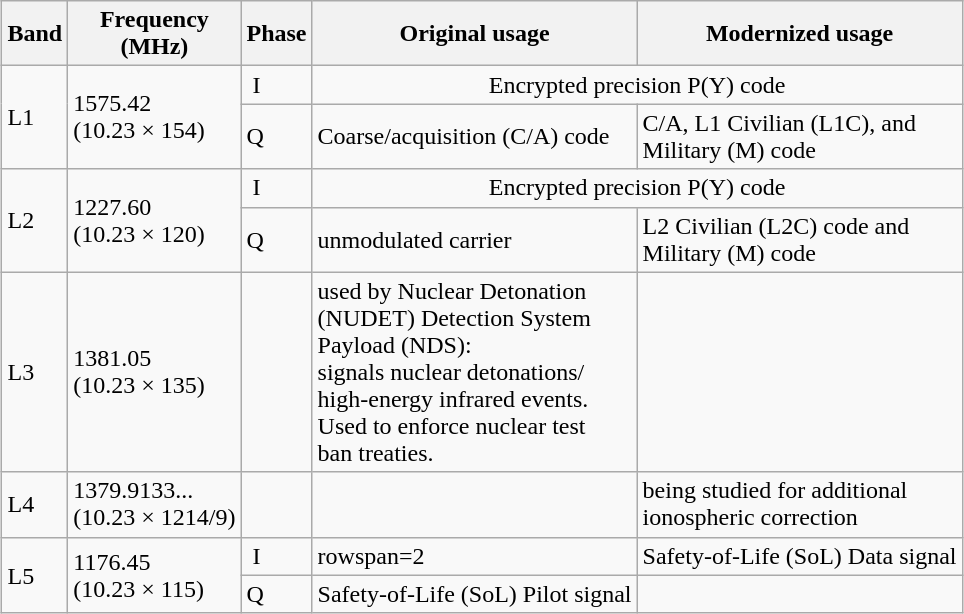<table class="wikitable" style="float:center; margin:auto">
<tr>
<th>Band</th>
<th>Frequency<br>(MHz)</th>
<th>Phase</th>
<th>Original usage</th>
<th>Modernized usage</th>
</tr>
<tr>
<td rowspan=2>L1</td>
<td rowspan=2>1575.42<br>(10.23 × 154)</td>
<td> <abbr>I</abbr></td>
<td colspan="2" style="text-align:center;">Encrypted precision P(Y) code</td>
</tr>
<tr>
<td><abbr>Q</abbr></td>
<td>Coarse/acquisition (C/A) code</td>
<td>C/A, L1 Civilian (L1C), and<br>Military (M) code</td>
</tr>
<tr>
<td rowspan=2>L2</td>
<td rowspan=2>1227.60<br>(10.23 × 120)</td>
<td> <abbr>I</abbr></td>
<td colspan="2" style="text-align:center;">Encrypted precision P(Y) code</td>
</tr>
<tr>
<td><abbr>Q</abbr></td>
<td>unmodulated carrier</td>
<td>L2 Civilian (L2C) code and<br>Military (M) code</td>
</tr>
<tr>
<td>L3</td>
<td>1381.05<br>(10.23 × 135)</td>
<td></td>
<td>used by Nuclear Detonation<br>(NUDET) Detection System<br>Payload (NDS):<br>signals nuclear detonations/<br>high-energy infrared events.<br>Used to enforce nuclear test<br>ban treaties.</td>
<td></td>
</tr>
<tr>
<td>L4</td>
<td>1379.9133...<br>(10.23 × 1214/9)</td>
<td></td>
<td></td>
<td>being studied for additional<br>ionospheric correction</td>
</tr>
<tr>
<td rowspan=2>L5</td>
<td rowspan=2>1176.45<br>(10.23 × 115)</td>
<td> <abbr>I</abbr></td>
<td>rowspan=2 </td>
<td>Safety-of-Life (SoL) Data signal</td>
</tr>
<tr>
<td><abbr>Q</abbr></td>
<td>Safety-of-Life (SoL) Pilot signal</td>
</tr>
</table>
